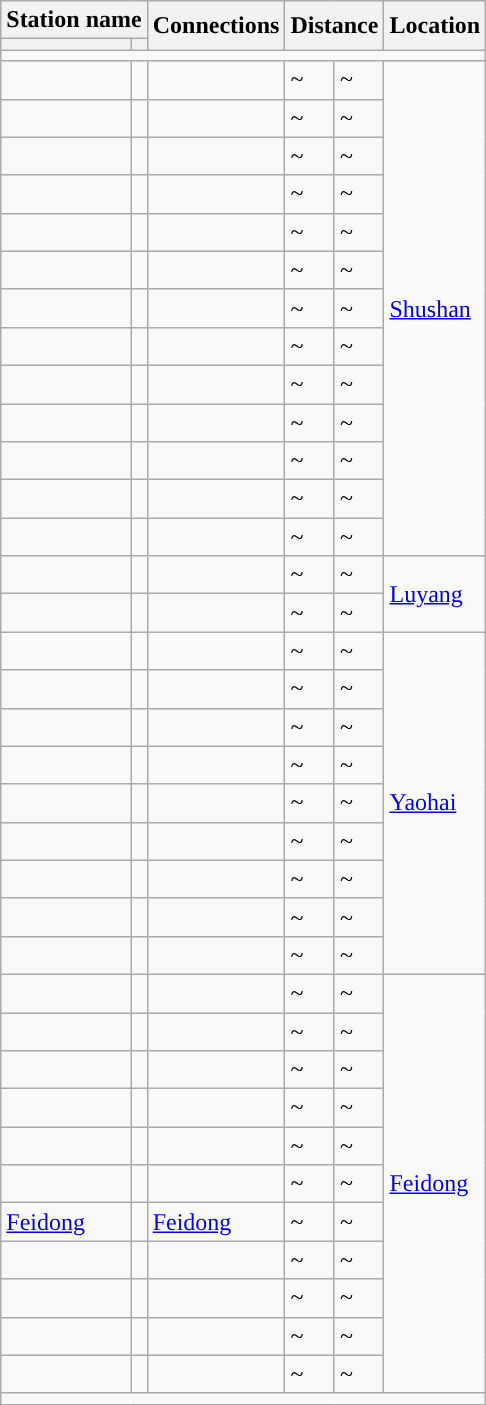<table class="wikitable">
<tr>
<th colspan=2>Station name</th>
<th rowspan=2>Connections</th>
<th colspan="2" rowspan="2">Distance<br></th>
<th rowspan=2>Location</th>
</tr>
<tr>
<th></th>
<th></th>
</tr>
<tr style="background:#">
<td colspan = "6"></td>
</tr>
<tr>
<td></td>
<td></td>
<td></td>
<td>~</td>
<td>~</td>
<td rowspan="13"><a href='#'>Shushan</a></td>
</tr>
<tr>
<td></td>
<td></td>
<td></td>
<td>~</td>
<td>~</td>
</tr>
<tr>
<td></td>
<td></td>
<td></td>
<td>~</td>
<td>~</td>
</tr>
<tr>
<td></td>
<td></td>
<td></td>
<td>~</td>
<td>~</td>
</tr>
<tr>
<td></td>
<td></td>
<td></td>
<td>~</td>
<td>~</td>
</tr>
<tr>
<td></td>
<td></td>
<td></td>
<td>~</td>
<td>~</td>
</tr>
<tr>
<td></td>
<td></td>
<td></td>
<td>~</td>
<td>~</td>
</tr>
<tr>
<td></td>
<td></td>
<td></td>
<td>~</td>
<td>~</td>
</tr>
<tr>
<td></td>
<td></td>
<td></td>
<td>~</td>
<td>~</td>
</tr>
<tr>
<td></td>
<td></td>
<td></td>
<td>~</td>
<td>~</td>
</tr>
<tr>
<td></td>
<td></td>
<td></td>
<td>~</td>
<td>~</td>
</tr>
<tr>
<td></td>
<td></td>
<td></td>
<td>~</td>
<td>~</td>
</tr>
<tr>
<td></td>
<td></td>
<td></td>
<td>~</td>
<td>~</td>
</tr>
<tr>
<td></td>
<td></td>
<td></td>
<td>~</td>
<td>~</td>
<td rowspan="2"><a href='#'>Luyang</a></td>
</tr>
<tr>
<td></td>
<td></td>
<td></td>
<td>~</td>
<td>~</td>
</tr>
<tr>
<td></td>
<td></td>
<td></td>
<td>~</td>
<td>~</td>
<td rowspan="9"><a href='#'>Yaohai</a></td>
</tr>
<tr>
<td></td>
<td></td>
<td></td>
<td>~</td>
<td>~</td>
</tr>
<tr>
<td></td>
<td></td>
<td></td>
<td>~</td>
<td>~</td>
</tr>
<tr>
<td></td>
<td></td>
<td></td>
<td>~</td>
<td>~</td>
</tr>
<tr>
<td></td>
<td></td>
<td></td>
<td>~</td>
<td>~</td>
</tr>
<tr>
<td></td>
<td></td>
<td></td>
<td>~</td>
<td>~</td>
</tr>
<tr>
<td></td>
<td></td>
<td></td>
<td>~</td>
<td>~</td>
</tr>
<tr>
<td></td>
<td></td>
<td></td>
<td>~</td>
<td>~</td>
</tr>
<tr>
<td></td>
<td></td>
<td></td>
<td>~</td>
<td>~</td>
</tr>
<tr>
<td></td>
<td></td>
<td></td>
<td>~</td>
<td>~</td>
<td rowspan="11"><a href='#'>Feidong</a></td>
</tr>
<tr>
<td></td>
<td></td>
<td></td>
<td>~</td>
<td>~</td>
</tr>
<tr>
<td></td>
<td></td>
<td></td>
<td>~</td>
<td>~</td>
</tr>
<tr>
<td></td>
<td></td>
<td></td>
<td>~</td>
<td>~</td>
</tr>
<tr>
<td></td>
<td></td>
<td></td>
<td>~</td>
<td>~</td>
</tr>
<tr>
<td></td>
<td></td>
<td></td>
<td>~</td>
<td>~</td>
</tr>
<tr>
<td><a href='#'>Feidong</a></td>
<td></td>
<td> <a href='#'>Feidong</a></td>
<td>~</td>
<td>~</td>
</tr>
<tr>
<td></td>
<td></td>
<td></td>
<td>~</td>
<td>~</td>
</tr>
<tr>
<td></td>
<td></td>
<td></td>
<td>~</td>
<td>~</td>
</tr>
<tr>
<td></td>
<td></td>
<td></td>
<td>~</td>
<td>~</td>
</tr>
<tr>
<td></td>
<td></td>
<td></td>
<td>~</td>
<td>~</td>
</tr>
<tr style="background:#">
<td colspan = "6"></td>
</tr>
</table>
